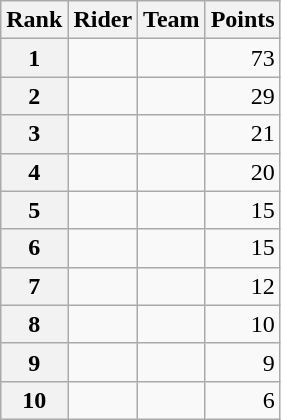<table class="wikitable" margin-bottom:0;">
<tr>
<th scope="col">Rank</th>
<th scope="col">Rider</th>
<th scope="col">Team</th>
<th scope="col">Points</th>
</tr>
<tr>
<th scope="row">1</th>
<td> </td>
<td></td>
<td align="right">73</td>
</tr>
<tr>
<th scope="row">2</th>
<td> </td>
<td></td>
<td align="right">29</td>
</tr>
<tr>
<th scope="row">3</th>
<td></td>
<td></td>
<td align="right">21</td>
</tr>
<tr>
<th scope="row">4</th>
<td></td>
<td></td>
<td align="right">20</td>
</tr>
<tr>
<th scope="row">5</th>
<td></td>
<td></td>
<td align="right">15</td>
</tr>
<tr>
<th scope="row">6</th>
<td></td>
<td></td>
<td align="right">15</td>
</tr>
<tr>
<th scope="row">7</th>
<td></td>
<td></td>
<td align="right">12</td>
</tr>
<tr>
<th scope="row">8</th>
<td></td>
<td></td>
<td align="right">10</td>
</tr>
<tr>
<th scope="row">9</th>
<td></td>
<td></td>
<td align="right">9</td>
</tr>
<tr>
<th scope="row">10</th>
<td></td>
<td></td>
<td align="right">6</td>
</tr>
</table>
